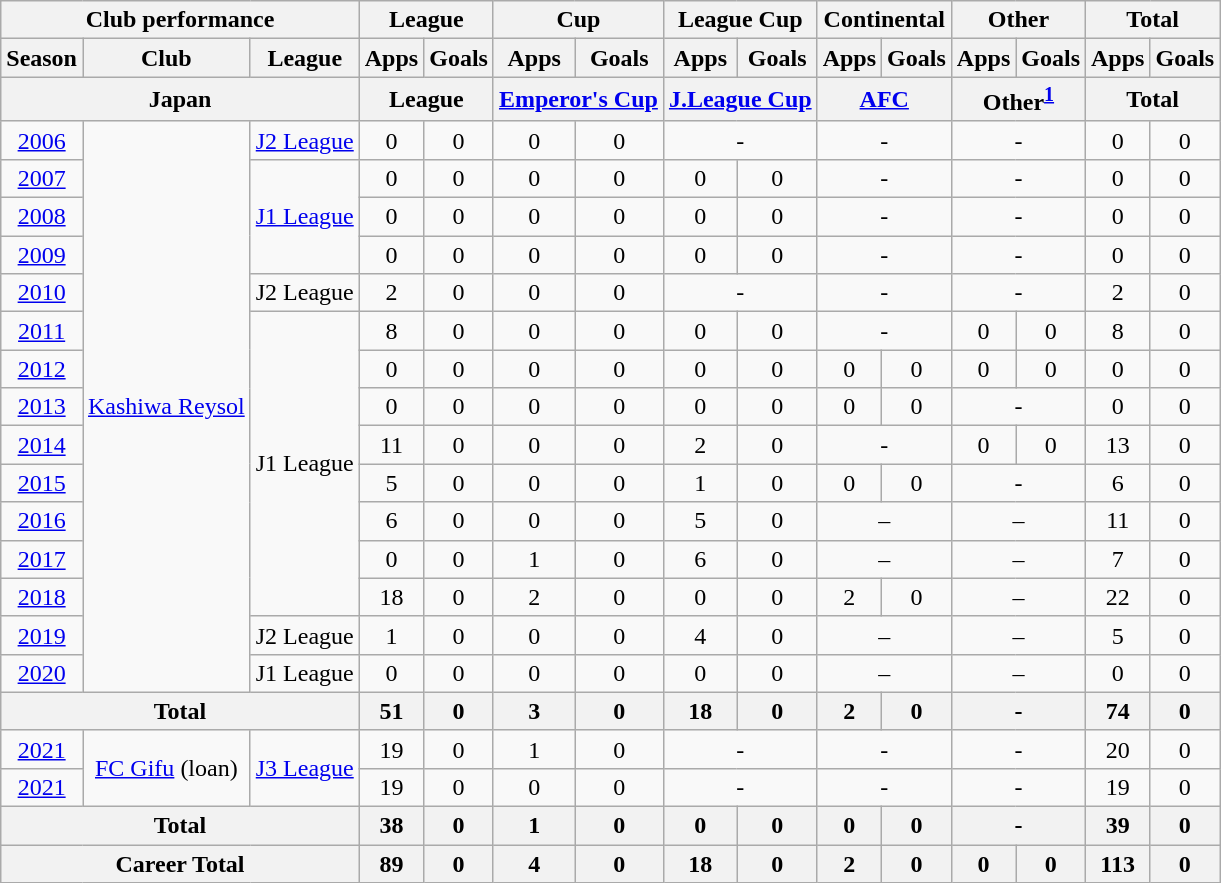<table class="wikitable" style="text-align:center;">
<tr>
<th colspan=3>Club performance</th>
<th colspan=2>League</th>
<th colspan=2>Cup</th>
<th colspan=2>League Cup</th>
<th colspan=2>Continental</th>
<th colspan=2>Other</th>
<th colspan=2>Total</th>
</tr>
<tr>
<th>Season</th>
<th>Club</th>
<th>League</th>
<th>Apps</th>
<th>Goals</th>
<th>Apps</th>
<th>Goals</th>
<th>Apps</th>
<th>Goals</th>
<th>Apps</th>
<th>Goals</th>
<th>Apps</th>
<th>Goals</th>
<th>Apps</th>
<th>Goals</th>
</tr>
<tr>
<th colspan=3>Japan</th>
<th colspan=2>League</th>
<th colspan=2><a href='#'>Emperor's Cup</a></th>
<th colspan=2><a href='#'>J.League Cup</a></th>
<th colspan="2"><a href='#'>AFC</a></th>
<th colspan="2">Other<sup><a href='#'>1</a></sup></th>
<th colspan=2>Total</th>
</tr>
<tr>
<td><a href='#'>2006</a></td>
<td rowspan="15"><a href='#'>Kashiwa Reysol</a></td>
<td><a href='#'>J2 League</a></td>
<td>0</td>
<td>0</td>
<td>0</td>
<td>0</td>
<td colspan="2">-</td>
<td colspan="2">-</td>
<td colspan="2">-</td>
<td>0</td>
<td>0</td>
</tr>
<tr>
<td><a href='#'>2007</a></td>
<td rowspan="3"><a href='#'>J1 League</a></td>
<td>0</td>
<td>0</td>
<td>0</td>
<td>0</td>
<td>0</td>
<td>0</td>
<td colspan="2">-</td>
<td colspan="2">-</td>
<td>0</td>
<td>0</td>
</tr>
<tr>
<td><a href='#'>2008</a></td>
<td>0</td>
<td>0</td>
<td>0</td>
<td>0</td>
<td>0</td>
<td>0</td>
<td colspan="2">-</td>
<td colspan="2">-</td>
<td>0</td>
<td>0</td>
</tr>
<tr>
<td><a href='#'>2009</a></td>
<td>0</td>
<td>0</td>
<td>0</td>
<td>0</td>
<td>0</td>
<td>0</td>
<td colspan="2">-</td>
<td colspan="2">-</td>
<td>0</td>
<td>0</td>
</tr>
<tr>
<td><a href='#'>2010</a></td>
<td>J2 League</td>
<td>2</td>
<td>0</td>
<td>0</td>
<td>0</td>
<td colspan="2">-</td>
<td colspan="2">-</td>
<td colspan="2">-</td>
<td>2</td>
<td>0</td>
</tr>
<tr>
<td><a href='#'>2011</a></td>
<td rowspan="8">J1 League</td>
<td>8</td>
<td>0</td>
<td>0</td>
<td>0</td>
<td>0</td>
<td>0</td>
<td colspan="2">-</td>
<td>0</td>
<td>0</td>
<td>8</td>
<td>0</td>
</tr>
<tr>
<td><a href='#'>2012</a></td>
<td>0</td>
<td>0</td>
<td>0</td>
<td>0</td>
<td>0</td>
<td>0</td>
<td>0</td>
<td>0</td>
<td>0</td>
<td>0</td>
<td>0</td>
<td>0</td>
</tr>
<tr>
<td><a href='#'>2013</a></td>
<td>0</td>
<td>0</td>
<td>0</td>
<td>0</td>
<td>0</td>
<td>0</td>
<td>0</td>
<td>0</td>
<td colspan="2">-</td>
<td>0</td>
<td>0</td>
</tr>
<tr>
<td><a href='#'>2014</a></td>
<td>11</td>
<td>0</td>
<td>0</td>
<td>0</td>
<td>2</td>
<td>0</td>
<td colspan="2">-</td>
<td>0</td>
<td>0</td>
<td>13</td>
<td>0</td>
</tr>
<tr>
<td><a href='#'>2015</a></td>
<td>5</td>
<td>0</td>
<td>0</td>
<td>0</td>
<td>1</td>
<td>0</td>
<td>0</td>
<td>0</td>
<td colspan="2">-</td>
<td>6</td>
<td>0</td>
</tr>
<tr>
<td><a href='#'>2016</a></td>
<td>6</td>
<td>0</td>
<td>0</td>
<td>0</td>
<td>5</td>
<td>0</td>
<td colspan="2">–</td>
<td colspan="2">–</td>
<td>11</td>
<td>0</td>
</tr>
<tr>
<td><a href='#'>2017</a></td>
<td>0</td>
<td>0</td>
<td>1</td>
<td>0</td>
<td>6</td>
<td>0</td>
<td colspan="2">–</td>
<td colspan="2">–</td>
<td>7</td>
<td>0</td>
</tr>
<tr>
<td><a href='#'>2018</a></td>
<td>18</td>
<td>0</td>
<td>2</td>
<td>0</td>
<td>0</td>
<td>0</td>
<td>2</td>
<td>0</td>
<td colspan="2">–</td>
<td>22</td>
<td>0</td>
</tr>
<tr>
<td><a href='#'>2019</a></td>
<td>J2 League</td>
<td>1</td>
<td>0</td>
<td>0</td>
<td>0</td>
<td>4</td>
<td>0</td>
<td colspan="2">–</td>
<td colspan="2">–</td>
<td>5</td>
<td>0</td>
</tr>
<tr>
<td><a href='#'>2020</a></td>
<td>J1 League</td>
<td>0</td>
<td>0</td>
<td>0</td>
<td>0</td>
<td>0</td>
<td>0</td>
<td colspan="2">–</td>
<td colspan="2">–</td>
<td>0</td>
<td>0</td>
</tr>
<tr>
<th colspan=3>Total</th>
<th>51</th>
<th>0</th>
<th>3</th>
<th>0</th>
<th>18</th>
<th>0</th>
<th>2</th>
<th>0</th>
<th colspan="2">-</th>
<th>74</th>
<th>0</th>
</tr>
<tr>
<td><a href='#'>2021</a></td>
<td rowspan="2"><a href='#'>FC Gifu</a> (loan)</td>
<td rowspan="2"><a href='#'>J3 League</a></td>
<td>19</td>
<td>0</td>
<td>1</td>
<td>0</td>
<td colspan="2">-</td>
<td colspan="2">-</td>
<td colspan="2">-</td>
<td>20</td>
<td>0</td>
</tr>
<tr>
<td><a href='#'>2021</a></td>
<td>19</td>
<td>0</td>
<td>0</td>
<td>0</td>
<td colspan="2">-</td>
<td colspan="2">-</td>
<td colspan="2">-</td>
<td>19</td>
<td>0</td>
</tr>
<tr>
<th colspan=3>Total</th>
<th>38</th>
<th>0</th>
<th>1</th>
<th>0</th>
<th>0</th>
<th>0</th>
<th>0</th>
<th>0</th>
<th colspan="2">-</th>
<th>39</th>
<th>0</th>
</tr>
<tr>
<th colspan=3>Career Total</th>
<th>89</th>
<th>0</th>
<th>4</th>
<th>0</th>
<th>18</th>
<th>0</th>
<th>2</th>
<th>0</th>
<th>0</th>
<th>0</th>
<th>113</th>
<th>0</th>
</tr>
</table>
